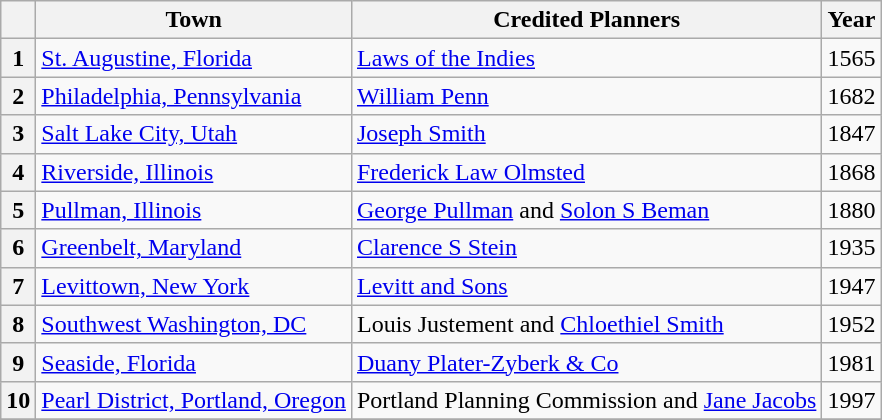<table class="wikitable">
<tr>
<th scope="col"></th>
<th scope="col">Town</th>
<th scope="col">Credited Planners</th>
<th scope="col">Year</th>
</tr>
<tr>
<th scope="row">1</th>
<td><a href='#'>St. Augustine, Florida</a></td>
<td><a href='#'>Laws of the Indies</a></td>
<td>1565</td>
</tr>
<tr>
<th scope="row">2</th>
<td><a href='#'>Philadelphia, Pennsylvania</a></td>
<td><a href='#'>William Penn</a></td>
<td>1682</td>
</tr>
<tr>
<th scope="row">3</th>
<td><a href='#'>Salt Lake City, Utah</a></td>
<td><a href='#'>Joseph Smith</a></td>
<td>1847</td>
</tr>
<tr>
<th scope="row">4</th>
<td><a href='#'>Riverside, Illinois</a></td>
<td><a href='#'>Frederick Law Olmsted</a></td>
<td>1868</td>
</tr>
<tr>
<th scope="row">5</th>
<td><a href='#'>Pullman, Illinois</a></td>
<td><a href='#'>George Pullman</a> and <a href='#'>Solon S Beman</a></td>
<td>1880</td>
</tr>
<tr>
<th scope="row">6</th>
<td><a href='#'>Greenbelt, Maryland</a></td>
<td><a href='#'>Clarence S Stein</a></td>
<td>1935</td>
</tr>
<tr>
<th scope="row">7</th>
<td><a href='#'>Levittown, New York</a></td>
<td><a href='#'>Levitt and Sons</a></td>
<td>1947</td>
</tr>
<tr>
<th scope="row">8</th>
<td><a href='#'>Southwest Washington, DC</a></td>
<td>Louis Justement and <a href='#'>Chloethiel Smith</a></td>
<td>1952</td>
</tr>
<tr>
<th scope="row">9</th>
<td><a href='#'>Seaside, Florida</a></td>
<td><a href='#'>Duany Plater-Zyberk & Co</a></td>
<td>1981</td>
</tr>
<tr>
<th scope="row">10</th>
<td><a href='#'>Pearl District, Portland, Oregon</a></td>
<td>Portland Planning Commission and <a href='#'>Jane Jacobs</a></td>
<td>1997</td>
</tr>
<tr>
</tr>
</table>
